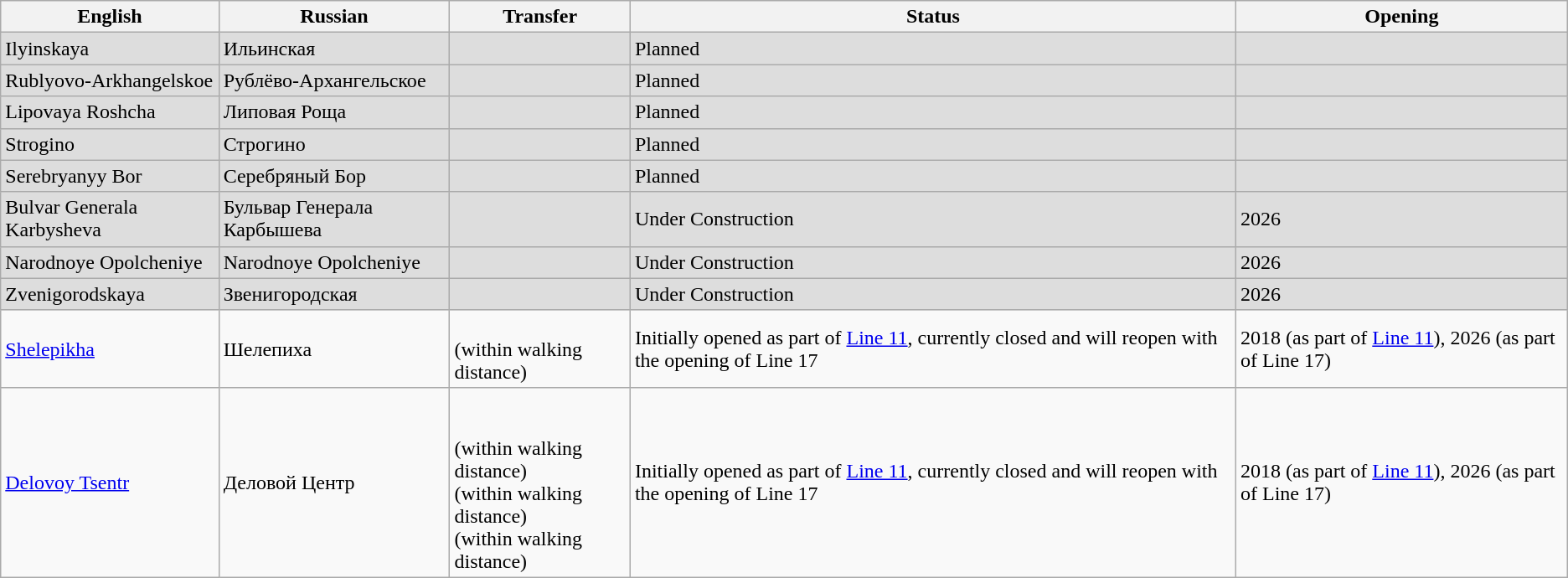<table class="wikitable">
<tr>
<th>English</th>
<th>Russian</th>
<th>Transfer</th>
<th>Status</th>
<th>Opening</th>
</tr>
<tr bgcolor="#ddd">
<td>Ilyinskaya</td>
<td>Ильинская</td>
<td></td>
<td>Planned</td>
<td></td>
</tr>
<tr bgcolor="#ddd">
<td>Rublyovo-Arkhangelskoe</td>
<td>Рублёво-Архангельское</td>
<td></td>
<td>Planned</td>
<td></td>
</tr>
<tr bgcolor="#ddd">
<td>Lipovaya Roshcha</td>
<td>Липовая Роща</td>
<td></td>
<td>Planned</td>
<td></td>
</tr>
<tr bgcolor="#ddd">
<td>Strogino</td>
<td>Строгино</td>
<td></td>
<td>Planned</td>
<td></td>
</tr>
<tr bgcolor="#ddd">
<td>Serebryanyy Bor</td>
<td>Серебряный Бор</td>
<td></td>
<td>Planned</td>
<td></td>
</tr>
<tr bgcolor="#ddd">
<td>Bulvar Generala Karbysheva</td>
<td>Бульвар Генерала Карбышева</td>
<td></td>
<td>Under Construction</td>
<td>2026</td>
</tr>
<tr bgcolor="#ddd">
<td>Narodnoye Opolcheniye</td>
<td>Narodnoye Opolcheniye</td>
<td></td>
<td>Under Construction</td>
<td>2026</td>
</tr>
<tr bgcolor="#ddd">
<td>Zvenigorodskaya</td>
<td>Звенигородская</td>
<td></td>
<td>Under Construction</td>
<td>2026</td>
</tr>
<tr>
<td><a href='#'>Shelepikha</a></td>
<td>Шелепиха</td>
<td><br> (within walking distance)</td>
<td>Initially opened as part of <a href='#'>Line 11</a>, currently closed and will reopen with the opening of Line 17</td>
<td>2018 (as part of <a href='#'>Line 11</a>), 2026 (as part of Line 17)</td>
</tr>
<tr>
<td><a href='#'>Delovoy Tsentr</a></td>
<td>Деловой Центр</td>
<td><br><br> (within walking distance)<br> (within walking distance)<br> (within walking distance)</td>
<td>Initially opened as part of <a href='#'>Line 11</a>, currently closed and will reopen with the opening of Line 17</td>
<td>2018 (as part of <a href='#'>Line 11</a>), 2026 (as part of Line 17)</td>
</tr>
</table>
